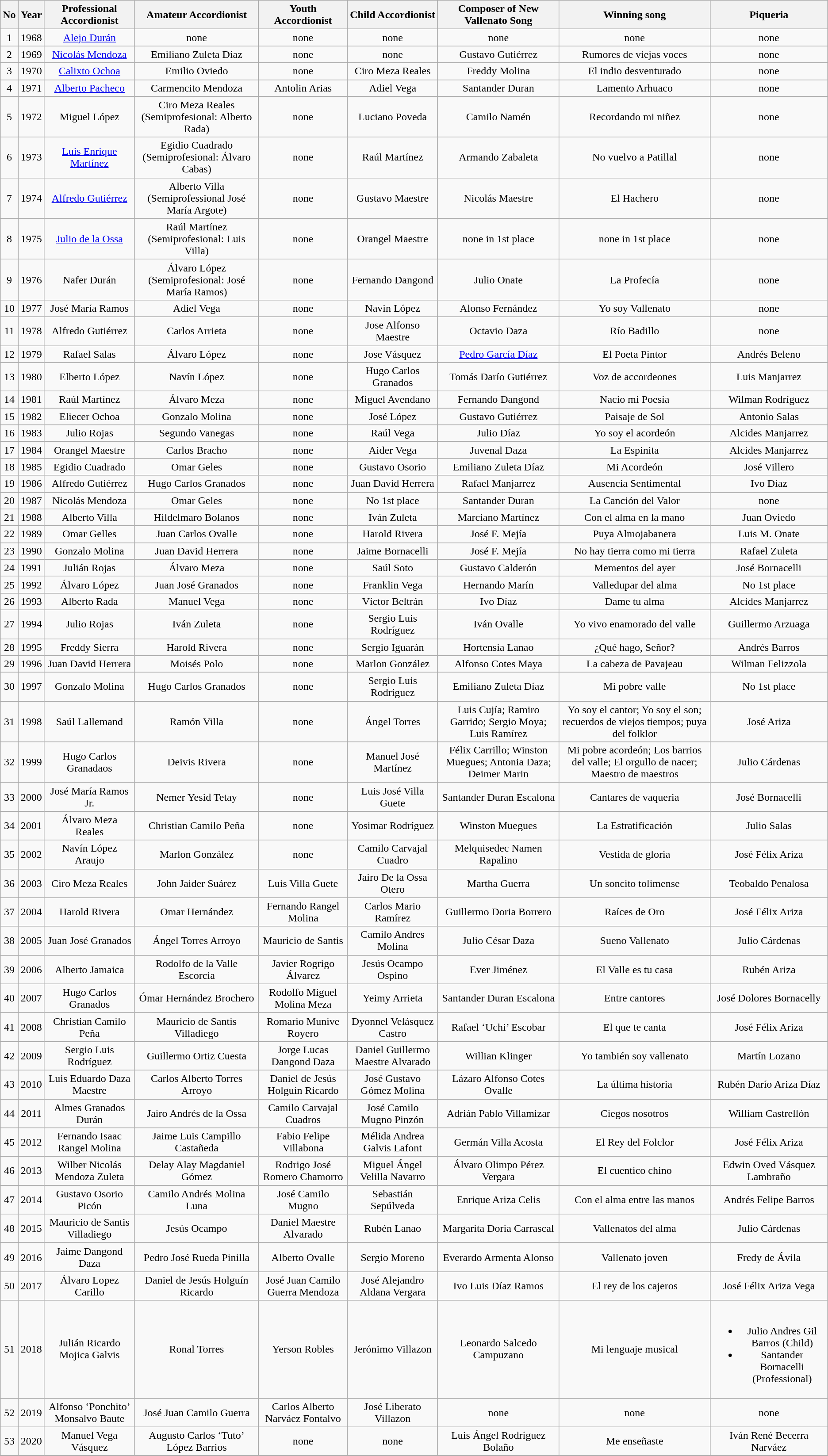<table class="wikitable">
<tr>
<th>No</th>
<th>Year</th>
<th>Professional Accordionist</th>
<th>Amateur Accordionist</th>
<th>Youth Accordionist</th>
<th>Child Accordionist</th>
<th>Composer of New Vallenato Song</th>
<th>Winning song</th>
<th>Piqueria</th>
</tr>
<tr>
<td align="center">1</td>
<td align="center">1968</td>
<td align="center"><a href='#'>Alejo Durán</a></td>
<td align="center">none</td>
<td align="center">none</td>
<td align="center">none</td>
<td align="center">none</td>
<td align="center">none</td>
<td align="center">none</td>
</tr>
<tr>
<td align="center">2</td>
<td align="center">1969</td>
<td align="center"><a href='#'>Nicolás Mendoza</a></td>
<td align="center">Emiliano Zuleta Díaz</td>
<td align="center">none</td>
<td align="center">none</td>
<td align="center">Gustavo Gutiérrez</td>
<td align="center">Rumores de viejas voces</td>
<td align="center">none</td>
</tr>
<tr>
<td align="center">3</td>
<td align="center">1970</td>
<td align="center"><a href='#'>Calixto Ochoa</a></td>
<td align="center">Emilio Oviedo</td>
<td align="center">none</td>
<td align="center">Ciro Meza Reales</td>
<td align="center">Freddy Molina</td>
<td align="center">El indio desventurado</td>
<td align="center">none</td>
</tr>
<tr>
<td align="center">4</td>
<td align="center">1971</td>
<td align="center"><a href='#'>Alberto Pacheco</a></td>
<td align="center">Carmencito Mendoza</td>
<td align="center">Antolin Arias</td>
<td align="center">Adiel Vega</td>
<td align="center">Santander Duran</td>
<td align="center">Lamento Arhuaco</td>
<td align="center">none</td>
</tr>
<tr>
<td align="center">5</td>
<td align="center">1972</td>
<td align="center">Miguel López</td>
<td align="center">Ciro Meza Reales (Semiprofesional: Alberto Rada)</td>
<td align="center">none</td>
<td align="center">Luciano Poveda</td>
<td align="center">Camilo Namén</td>
<td align="center">Recordando mi niñez</td>
<td align="center">none</td>
</tr>
<tr>
<td align="center">6</td>
<td align="center">1973</td>
<td align="center"><a href='#'>Luis Enrique Martínez</a></td>
<td align="center">Egidio Cuadrado (Semiprofesional: Álvaro Cabas)</td>
<td align="center">none</td>
<td align="center">Raúl Martínez</td>
<td align="center">Armando Zabaleta</td>
<td align="center">No vuelvo a Patillal</td>
<td align="center">none</td>
</tr>
<tr>
<td align="center">7</td>
<td align="center">1974</td>
<td align="center"><a href='#'>Alfredo Gutiérrez</a></td>
<td align="center">Alberto Villa (Semiprofessional José María Argote)</td>
<td align="center">none</td>
<td align="center">Gustavo Maestre</td>
<td align="center">Nicolás Maestre</td>
<td align="center">El Hachero</td>
<td align="center">none</td>
</tr>
<tr>
<td align="center">8</td>
<td align="center">1975</td>
<td align="center"><a href='#'>Julio de la Ossa</a></td>
<td align="center">Raúl Martínez (Semiprofesional: Luis Villa)</td>
<td align="center">none</td>
<td align="center">Orangel Maestre</td>
<td align="center">none in 1st place</td>
<td align="center">none in 1st place</td>
<td align="center">none</td>
</tr>
<tr>
<td align="center">9</td>
<td align="center">1976</td>
<td align="center">Nafer Durán</td>
<td align="center">Álvaro López (Semiprofesional: José María Ramos)</td>
<td align="center">none</td>
<td align="center">Fernando Dangond</td>
<td align="center">Julio Onate</td>
<td align="center">La Profecía</td>
<td align="center">none</td>
</tr>
<tr>
<td align="center">10</td>
<td align="center">1977</td>
<td align="center">José María Ramos</td>
<td align="center">Adiel Vega</td>
<td align="center">none</td>
<td align="center">Navin López</td>
<td align="center">Alonso Fernández</td>
<td align="center">Yo soy Vallenato</td>
<td align="center">none</td>
</tr>
<tr>
<td align="center">11</td>
<td align="center">1978</td>
<td align="center">Alfredo Gutiérrez</td>
<td align="center">Carlos Arrieta</td>
<td align="center">none</td>
<td align="center">Jose Alfonso Maestre</td>
<td align="center">Octavio Daza</td>
<td align="center">Río Badillo</td>
<td align="center">none</td>
</tr>
<tr>
<td align="center">12</td>
<td align="center">1979</td>
<td align="center">Rafael Salas</td>
<td align="center">Álvaro López</td>
<td align="center">none</td>
<td align="center">Jose Vásquez</td>
<td align="center"><a href='#'>Pedro García Díaz</a></td>
<td align="center">El Poeta Pintor</td>
<td align="center">Andrés Beleno</td>
</tr>
<tr>
<td align="center">13</td>
<td align="center">1980</td>
<td align="center">Elberto López</td>
<td align="center">Navín López</td>
<td align="center">none</td>
<td align="center">Hugo Carlos Granados</td>
<td align="center">Tomás Darío Gutiérrez</td>
<td align="center">Voz de accordeones</td>
<td align="center">Luis Manjarrez</td>
</tr>
<tr>
<td align="center">14</td>
<td align="center">1981</td>
<td align="center">Raúl Martínez</td>
<td align="center">Álvaro Meza</td>
<td align="center">none</td>
<td align="center">Miguel Avendano</td>
<td align="center">Fernando Dangond</td>
<td align="center">Nacio mi Poesía</td>
<td align="center">Wilman Rodríguez</td>
</tr>
<tr>
<td align="center">15</td>
<td align="center">1982</td>
<td align="center">Eliecer Ochoa</td>
<td align="center">Gonzalo Molina</td>
<td align="center">none</td>
<td align="center">José López</td>
<td align="center">Gustavo Gutiérrez</td>
<td align="center">Paisaje de Sol</td>
<td align="center">Antonio Salas</td>
</tr>
<tr>
<td align="center">16</td>
<td align="center">1983</td>
<td align="center">Julio Rojas</td>
<td align="center">Segundo Vanegas</td>
<td align="center">none</td>
<td align="center">Raúl Vega</td>
<td align="center">Julio Díaz</td>
<td align="center">Yo soy el acordeón</td>
<td align="center">Alcides Manjarrez</td>
</tr>
<tr>
<td align="center">17</td>
<td align="center">1984</td>
<td align="center">Orangel Maestre</td>
<td align="center">Carlos Bracho</td>
<td align="center">none</td>
<td align="center">Aider Vega</td>
<td align="center">Juvenal Daza</td>
<td align="center">La Espinita</td>
<td align="center">Alcides Manjarrez</td>
</tr>
<tr>
<td align="center">18</td>
<td align="center">1985</td>
<td align="center">Egidio Cuadrado</td>
<td align="center">Omar Geles</td>
<td align="center">none</td>
<td align="center">Gustavo Osorio</td>
<td align="center">Emiliano Zuleta Díaz</td>
<td align="center">Mi Acordeón</td>
<td align="center">José Villero</td>
</tr>
<tr>
<td align="center">19</td>
<td align="center">1986</td>
<td align="center">Alfredo Gutiérrez</td>
<td align="center">Hugo Carlos Granados</td>
<td align="center">none</td>
<td align="center">Juan David Herrera</td>
<td align="center">Rafael Manjarrez</td>
<td align="center">Ausencia Sentimental</td>
<td align="center">Ivo Díaz</td>
</tr>
<tr>
<td align="center">20</td>
<td align="center">1987</td>
<td align="center">Nicolás Mendoza</td>
<td align="center">Omar Geles</td>
<td align="center">none</td>
<td align="center">No 1st place</td>
<td align="center">Santander Duran</td>
<td align="center">La Canción del Valor</td>
<td align="center">none</td>
</tr>
<tr>
<td align="center">21</td>
<td align="center">1988</td>
<td align="center">Alberto Villa</td>
<td align="center">Hildelmaro Bolanos</td>
<td align="center">none</td>
<td align="center">Iván Zuleta</td>
<td align="center">Marciano Martínez</td>
<td align="center">Con el alma en la mano</td>
<td align="center">Juan Oviedo</td>
</tr>
<tr>
<td align="center">22</td>
<td align="center">1989</td>
<td align="center">Omar Gelles</td>
<td align="center">Juan Carlos Ovalle</td>
<td align="center">none</td>
<td align="center">Harold Rivera</td>
<td align="center">José F. Mejía</td>
<td align="center">Puya Almojabanera</td>
<td align="center">Luis M. Onate</td>
</tr>
<tr>
<td align="center">23</td>
<td align="center">1990</td>
<td align="center">Gonzalo Molina</td>
<td align="center">Juan David Herrera</td>
<td align="center">none</td>
<td align="center">Jaime Bornacelli</td>
<td align="center">José F. Mejía</td>
<td align="center">No hay tierra como mi tierra</td>
<td align="center">Rafael Zuleta</td>
</tr>
<tr>
<td align="center">24</td>
<td align="center">1991</td>
<td align="center">Julián Rojas</td>
<td align="center">Álvaro Meza</td>
<td align="center">none</td>
<td align="center">Saúl Soto</td>
<td align="center">Gustavo Calderón</td>
<td align="center">Mementos del ayer</td>
<td align="center">José Bornacelli</td>
</tr>
<tr>
<td align="center">25</td>
<td align="center">1992</td>
<td align="center">Álvaro López</td>
<td align="center">Juan José Granados</td>
<td align="center">none</td>
<td align="center">Franklin Vega</td>
<td align="center">Hernando Marín</td>
<td align="center">Valledupar del alma</td>
<td align="center">No 1st place</td>
</tr>
<tr>
<td align="center">26</td>
<td align="center">1993</td>
<td align="center">Alberto Rada</td>
<td align="center">Manuel Vega</td>
<td align="center">none</td>
<td align="center">Víctor Beltrán</td>
<td align="center">Ivo Díaz</td>
<td align="center">Dame tu alma</td>
<td align="center">Alcides Manjarrez</td>
</tr>
<tr>
<td align="center">27</td>
<td align="center">1994</td>
<td align="center">Julio Rojas</td>
<td align="center">Iván Zuleta</td>
<td align="center">none</td>
<td align="center">Sergio Luis Rodríguez</td>
<td align="center">Iván Ovalle</td>
<td align="center">Yo vivo enamorado del valle</td>
<td align="center">Guillermo Arzuaga</td>
</tr>
<tr>
<td align="center">28</td>
<td align="center">1995</td>
<td align="center">Freddy Sierra</td>
<td align="center">Harold Rivera</td>
<td align="center">none</td>
<td align="center">Sergio Iguarán</td>
<td align="center">Hortensia Lanao</td>
<td align="center">¿Qué hago, Señor?</td>
<td align="center">Andrés Barros</td>
</tr>
<tr>
<td align="center">29</td>
<td align="center">1996</td>
<td align="center">Juan David Herrera</td>
<td align="center">Moisés Polo</td>
<td align="center">none</td>
<td align="center">Marlon González</td>
<td align="center">Alfonso Cotes Maya</td>
<td align="center">La cabeza de Pavajeau</td>
<td align="center">Wilman Felizzola</td>
</tr>
<tr>
<td align="center">30</td>
<td align="center">1997</td>
<td align="center">Gonzalo Molina</td>
<td align="center">Hugo Carlos Granados</td>
<td align="center">none</td>
<td align="center">Sergio Luis Rodríguez</td>
<td align="center">Emiliano Zuleta Díaz</td>
<td align="center">Mi pobre valle</td>
<td align="center">No 1st place</td>
</tr>
<tr>
<td align="center">31</td>
<td align="center">1998</td>
<td align="center">Saúl Lallemand</td>
<td align="center">Ramón Villa</td>
<td align="center">none</td>
<td align="center">Ángel Torres</td>
<td align="center">Luis Cujía; Ramiro Garrido; Sergio Moya; Luis Ramírez</td>
<td align="center">Yo soy el cantor; Yo soy el son; recuerdos de viejos tiempos; puya del folklor</td>
<td align="center">José Ariza</td>
</tr>
<tr>
<td align="center">32</td>
<td align="center">1999</td>
<td align="center">Hugo Carlos Granadaos</td>
<td align="center">Deivis Rivera</td>
<td align="center">none</td>
<td align="center">Manuel José Martínez</td>
<td align="center">Félix Carrillo; Winston Muegues; Antonia Daza; Deimer Marin</td>
<td align="center">Mi pobre acordeón; Los barrios del valle; El orgullo de nacer; Maestro de maestros</td>
<td align="center">Julio Cárdenas</td>
</tr>
<tr>
<td align="center">33</td>
<td align="center">2000</td>
<td align="center">José María Ramos Jr.</td>
<td align="center">Nemer Yesid Tetay</td>
<td align="center">none</td>
<td align="center">Luis José Villa Guete</td>
<td align="center">Santander Duran Escalona</td>
<td align="center">Cantares de vaqueria</td>
<td align="center">José Bornacelli</td>
</tr>
<tr>
<td align="center">34</td>
<td align="center">2001</td>
<td align="center">Álvaro Meza Reales</td>
<td align="center">Christian Camilo Peña</td>
<td align="center">none</td>
<td align="center">Yosimar Rodríguez</td>
<td align="center">Winston Muegues</td>
<td align="center">La Estratificación</td>
<td align="center">Julio Salas</td>
</tr>
<tr>
<td align="center">35</td>
<td align="center">2002</td>
<td align="center">Navín López Araujo</td>
<td align="center">Marlon González</td>
<td align="center">none</td>
<td align="center">Camilo Carvajal Cuadro</td>
<td align="center">Melquisedec Namen Rapalino</td>
<td align="center">Vestida de gloria</td>
<td align="center">José Félix Ariza</td>
</tr>
<tr>
<td align="center">36</td>
<td align="center">2003</td>
<td align="center">Ciro Meza Reales</td>
<td align="center">John Jaider Suárez</td>
<td align="center">Luis Villa Guete</td>
<td align="center">Jairo De la Ossa Otero</td>
<td align="center">Martha Guerra</td>
<td align="center">Un soncito tolimense</td>
<td align="center">Teobaldo Penalosa</td>
</tr>
<tr>
<td align="center">37</td>
<td align="center">2004</td>
<td align="center">Harold Rivera</td>
<td align="center">Omar Hernández</td>
<td align="center">Fernando Rangel Molina</td>
<td align="center">Carlos Mario Ramírez</td>
<td align="center">Guillermo Doria Borrero</td>
<td align="center">Raíces de Oro</td>
<td align="center">José Félix Ariza</td>
</tr>
<tr>
<td align="center">38</td>
<td align="center">2005</td>
<td align="center">Juan José Granados</td>
<td align="center">Ángel Torres Arroyo</td>
<td align="center">Mauricio de Santis</td>
<td align="center">Camilo Andres Molina</td>
<td align="center">Julio César Daza</td>
<td align="center">Sueno Vallenato</td>
<td align="center">Julio Cárdenas</td>
</tr>
<tr>
<td align="center">39</td>
<td align="center">2006</td>
<td align="center">Alberto Jamaica</td>
<td align="center">Rodolfo de la Valle Escorcia</td>
<td align="center">Javier Rogrigo Álvarez</td>
<td align="center">Jesús Ocampo Ospino</td>
<td align="center">Ever Jiménez</td>
<td align="center">El Valle es tu casa</td>
<td align="center">Rubén Ariza</td>
</tr>
<tr>
<td align="center">40</td>
<td align="center">2007</td>
<td align="center">Hugo Carlos Granados</td>
<td align="center">Ómar Hernández Brochero</td>
<td align="center">Rodolfo Miguel Molina Meza</td>
<td align="center">Yeimy Arrieta</td>
<td align="center">Santander Duran Escalona</td>
<td align="center">Entre cantores</td>
<td align="center">José Dolores Bornacelly</td>
</tr>
<tr>
<td align="center">41</td>
<td align="center">2008</td>
<td align="center">Christian Camilo Peña</td>
<td align="center">Mauricio de Santis Villadiego</td>
<td align="center">Romario Munive Royero</td>
<td align="center">Dyonnel Velásquez Castro</td>
<td align="center">Rafael ‘Uchi’ Escobar</td>
<td align="center">El que te canta</td>
<td align="center">José Félix Ariza</td>
</tr>
<tr>
<td align="center">42</td>
<td align="center">2009</td>
<td align="center">Sergio Luis Rodríguez</td>
<td align="center">Guillermo Ortiz Cuesta</td>
<td align="center">Jorge Lucas Dangond Daza</td>
<td align="center">Daniel Guillermo Maestre Alvarado</td>
<td align="center">Willian Klinger</td>
<td align="center">Yo también soy vallenato</td>
<td align="center">Martín Lozano</td>
</tr>
<tr>
<td align="center">43</td>
<td align="center">2010</td>
<td align="center">Luis Eduardo Daza Maestre</td>
<td align="center">Carlos Alberto Torres Arroyo</td>
<td align="center">Daniel de Jesús Holguín Ricardo</td>
<td align="center">José Gustavo Gómez Molina</td>
<td align="center">Lázaro Alfonso Cotes Ovalle</td>
<td align="center">La última historia</td>
<td align="center">Rubén Darío Ariza Díaz</td>
</tr>
<tr>
<td align="center">44</td>
<td align="center">2011</td>
<td align="center">Almes Granados Durán</td>
<td align="center">Jairo Andrés de la Ossa</td>
<td align="center">Camilo Carvajal Cuadros</td>
<td align="center">José Camilo Mugno Pinzón</td>
<td align="center">Adrián Pablo Villamizar</td>
<td align="center">Ciegos nosotros</td>
<td align="center">William Castrellón</td>
</tr>
<tr>
<td align="center">45</td>
<td align="center">2012</td>
<td align="center">Fernando Isaac Rangel Molina</td>
<td align="center">Jaime Luis Campillo Castañeda</td>
<td align="center">Fabio Felipe Villabona</td>
<td align="center">Mélida Andrea Galvis Lafont</td>
<td align="center">Germán Villa Acosta</td>
<td align="center">El Rey del Folclor</td>
<td align="center">José Félix Ariza</td>
</tr>
<tr>
<td align="center">46</td>
<td align="center">2013</td>
<td align="center">Wilber Nicolás Mendoza Zuleta</td>
<td align="center">Delay Alay Magdaniel Gómez</td>
<td align="center">Rodrigo José Romero Chamorro</td>
<td align="center">Miguel Ángel Velilla Navarro</td>
<td align="center">Álvaro Olimpo Pérez Vergara</td>
<td align="center">El cuentico chino</td>
<td align="center">Edwin Oved Vásquez Lambraño</td>
</tr>
<tr>
<td align="center">47</td>
<td align="center">2014</td>
<td align="center">Gustavo Osorio Picón</td>
<td align="center">Camilo Andrés Molina Luna</td>
<td align="center">José Camilo Mugno</td>
<td align="center">Sebastián Sepúlveda</td>
<td align="center">Enrique Ariza Celis</td>
<td align="center">Con el alma entre las manos</td>
<td align="center">Andrés Felipe Barros</td>
</tr>
<tr>
<td align="center">48</td>
<td align="center">2015</td>
<td align="center">Mauricio de Santis Villadiego</td>
<td align="center">Jesús Ocampo</td>
<td align="center">Daniel Maestre Alvarado</td>
<td align="center">Rubén Lanao</td>
<td align="center">Margarita Doria Carrascal</td>
<td align="center">Vallenatos del alma</td>
<td align="center">Julio Cárdenas</td>
</tr>
<tr>
<td align="center">49</td>
<td align="center">2016</td>
<td align="center">Jaime Dangond Daza</td>
<td align="center">Pedro José Rueda Pinilla</td>
<td align="center">Alberto Ovalle</td>
<td align="center">Sergio Moreno</td>
<td align="center">Everardo Armenta Alonso</td>
<td align="center">Vallenato joven</td>
<td align="center">Fredy de Ávila</td>
</tr>
<tr>
<td align="center">50</td>
<td align="center">2017</td>
<td align="center">Álvaro Lopez Carillo</td>
<td align="center">Daniel de Jesús Holguín Ricardo</td>
<td align="center">José Juan Camilo Guerra Mendoza</td>
<td align="center">José Alejandro Aldana Vergara</td>
<td align="center">Ivo Luis Díaz Ramos</td>
<td align="center">El rey de los cajeros</td>
<td align="center">José Félix Ariza Vega</td>
</tr>
<tr>
<td align="center">51</td>
<td align="center">2018</td>
<td align="center">Julián Ricardo Mojica Galvis</td>
<td align="center">Ronal Torres</td>
<td align="center">Yerson Robles</td>
<td align="center">Jerónimo Villazon</td>
<td align="center">Leonardo Salcedo Campuzano</td>
<td align="center">Mi lenguaje musical</td>
<td align="center"><br><ul><li>Julio Andres Gil Barros (Child)</li><li>Santander Bornacelli (Professional)</li></ul></td>
</tr>
<tr>
<td align="center">52</td>
<td align="center">2019</td>
<td align="center">Alfonso ‘Ponchito’ Monsalvo Baute</td>
<td align="center">José Juan Camilo Guerra</td>
<td align="center">Carlos Alberto Narváez Fontalvo</td>
<td align="center">José Liberato Villazon</td>
<td align="center">none</td>
<td align="center">none</td>
<td align="center">none</td>
</tr>
<tr>
<td align="center">53</td>
<td align="center">2020</td>
<td align="center">Manuel Vega Vásquez</td>
<td align="center">Augusto Carlos ‘Tuto’ López Barrios</td>
<td align="center">none</td>
<td align="center">none</td>
<td align="center">Luis Ángel Rodríguez Bolaño</td>
<td align="center">Me enseñaste</td>
<td align="center">Iván René Becerra Narváez</td>
</tr>
<tr>
</tr>
</table>
